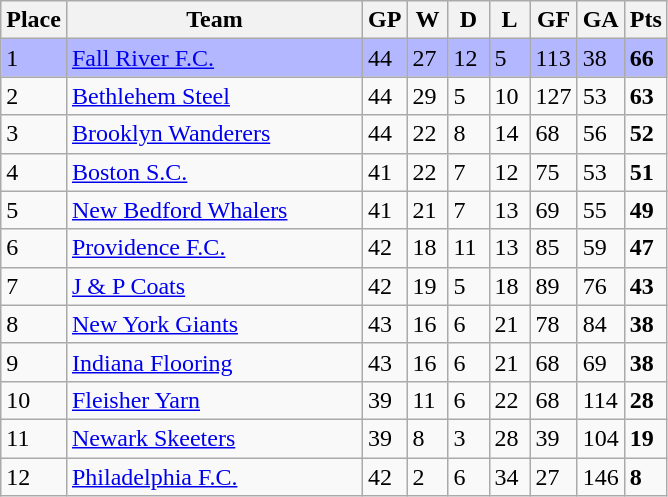<table class="wikitable">
<tr>
<th>Place</th>
<th width="190">Team</th>
<th width="20">GP</th>
<th width="20">W</th>
<th width="20">D</th>
<th width="20">L</th>
<th width="20">GF</th>
<th width="20">GA</th>
<th>Pts</th>
</tr>
<tr bgcolor=#b3b7ff>
<td>1</td>
<td><a href='#'>Fall River F.C.</a></td>
<td>44</td>
<td>27</td>
<td>12</td>
<td>5</td>
<td>113</td>
<td>38</td>
<td><strong>66</strong></td>
</tr>
<tr>
<td>2</td>
<td><a href='#'>Bethlehem Steel</a></td>
<td>44</td>
<td>29</td>
<td>5</td>
<td>10</td>
<td>127</td>
<td>53</td>
<td><strong>63</strong></td>
</tr>
<tr>
<td>3</td>
<td><a href='#'>Brooklyn Wanderers</a></td>
<td>44</td>
<td>22</td>
<td>8</td>
<td>14</td>
<td>68</td>
<td>56</td>
<td><strong>52</strong></td>
</tr>
<tr>
<td>4</td>
<td><a href='#'>Boston S.C.</a></td>
<td>41</td>
<td>22</td>
<td>7</td>
<td>12</td>
<td>75</td>
<td>53</td>
<td><strong>51</strong></td>
</tr>
<tr>
<td>5</td>
<td><a href='#'>New Bedford Whalers</a></td>
<td>41</td>
<td>21</td>
<td>7</td>
<td>13</td>
<td>69</td>
<td>55</td>
<td><strong>49</strong></td>
</tr>
<tr>
<td>6</td>
<td><a href='#'>Providence F.C.</a></td>
<td>42</td>
<td>18</td>
<td>11</td>
<td>13</td>
<td>85</td>
<td>59</td>
<td><strong>47</strong></td>
</tr>
<tr>
<td>7</td>
<td><a href='#'>J & P Coats</a></td>
<td>42</td>
<td>19</td>
<td>5</td>
<td>18</td>
<td>89</td>
<td>76</td>
<td><strong>43</strong></td>
</tr>
<tr>
<td>8</td>
<td><a href='#'>New York Giants</a></td>
<td>43</td>
<td>16</td>
<td>6</td>
<td>21</td>
<td>78</td>
<td>84</td>
<td><strong>38</strong></td>
</tr>
<tr>
<td>9</td>
<td><a href='#'>Indiana Flooring</a></td>
<td>43</td>
<td>16</td>
<td>6</td>
<td>21</td>
<td>68</td>
<td>69</td>
<td><strong>38</strong></td>
</tr>
<tr>
<td>10</td>
<td><a href='#'>Fleisher Yarn</a></td>
<td>39</td>
<td>11</td>
<td>6</td>
<td>22</td>
<td>68</td>
<td>114</td>
<td><strong>28</strong></td>
</tr>
<tr>
<td>11</td>
<td><a href='#'>Newark Skeeters</a></td>
<td>39</td>
<td>8</td>
<td>3</td>
<td>28</td>
<td>39</td>
<td>104</td>
<td><strong>19</strong></td>
</tr>
<tr>
<td>12</td>
<td><a href='#'>Philadelphia F.C.</a></td>
<td>42</td>
<td>2</td>
<td>6</td>
<td>34</td>
<td>27</td>
<td>146</td>
<td><strong>8</strong></td>
</tr>
</table>
